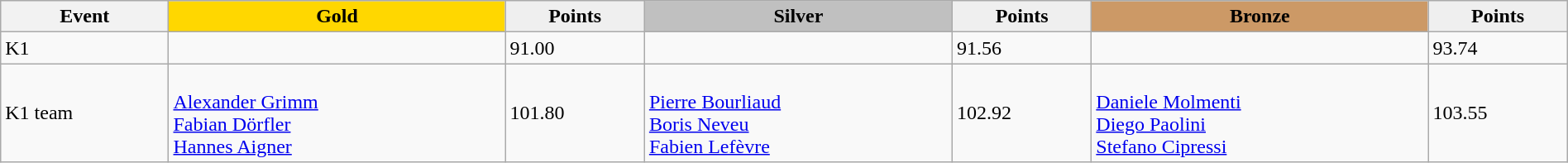<table class="wikitable" width=100%>
<tr>
<th>Event</th>
<td align=center bgcolor="gold"><strong>Gold</strong></td>
<td align=center bgcolor="EFEFEF"><strong>Points</strong></td>
<td align=center bgcolor="silver"><strong>Silver</strong></td>
<td align=center bgcolor="EFEFEF"><strong>Points</strong></td>
<td align=center bgcolor="CC9966"><strong>Bronze</strong></td>
<td align=center bgcolor="EFEFEF"><strong>Points</strong></td>
</tr>
<tr>
<td>K1</td>
<td></td>
<td>91.00</td>
<td></td>
<td>91.56</td>
<td></td>
<td>93.74</td>
</tr>
<tr>
<td>K1 team</td>
<td><br><a href='#'>Alexander Grimm</a><br><a href='#'>Fabian Dörfler</a><br><a href='#'>Hannes Aigner</a></td>
<td>101.80</td>
<td><br><a href='#'>Pierre Bourliaud</a><br><a href='#'>Boris Neveu</a><br><a href='#'>Fabien Lefèvre</a></td>
<td>102.92</td>
<td><br><a href='#'>Daniele Molmenti</a><br><a href='#'>Diego Paolini</a><br><a href='#'>Stefano Cipressi</a></td>
<td>103.55</td>
</tr>
</table>
